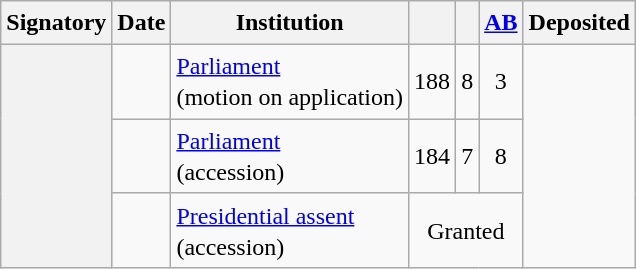<table class="wikitable plainrowheaders sortable" style="white-space:wrap; line-height:1.33">
<tr>
<th scope="col">Signatory</th>
<th scope="col">Date</th>
<th scope="col" class="unsortable">Institution</th>
<th scope="col" class="unsortable"></th>
<th scope="col" class="unsortable"></th>
<th scope="col" class="unsortable"><a href='#'>AB</a></th>
<th scope="col">Deposited</th>
</tr>
<tr>
<th scope="row" rowspan=3></th>
<td style="text-align:center; "></td>
<td style=""><a href='#'>Parliament</a><br>(motion on application)</td>
<td style="text-align:center; ">188</td>
<td style="text-align:center; ">8</td>
<td style="text-align:center; ">3</td>
<td style="text-align:center; " rowspan=3></td>
</tr>
<tr>
<td style="text-align:center; "></td>
<td style=""><a href='#'>Parliament</a><br>(accession)</td>
<td style="text-align:center; ">184</td>
<td style="text-align:center; ">7</td>
<td style="text-align:center; ">8</td>
</tr>
<tr>
<td style="text-align:center; "></td>
<td style=""><a href='#'>Presidential assent</a><br>(accession)</td>
<td style="text-align:center; " colspan="3">Granted</td>
</tr>
</table>
